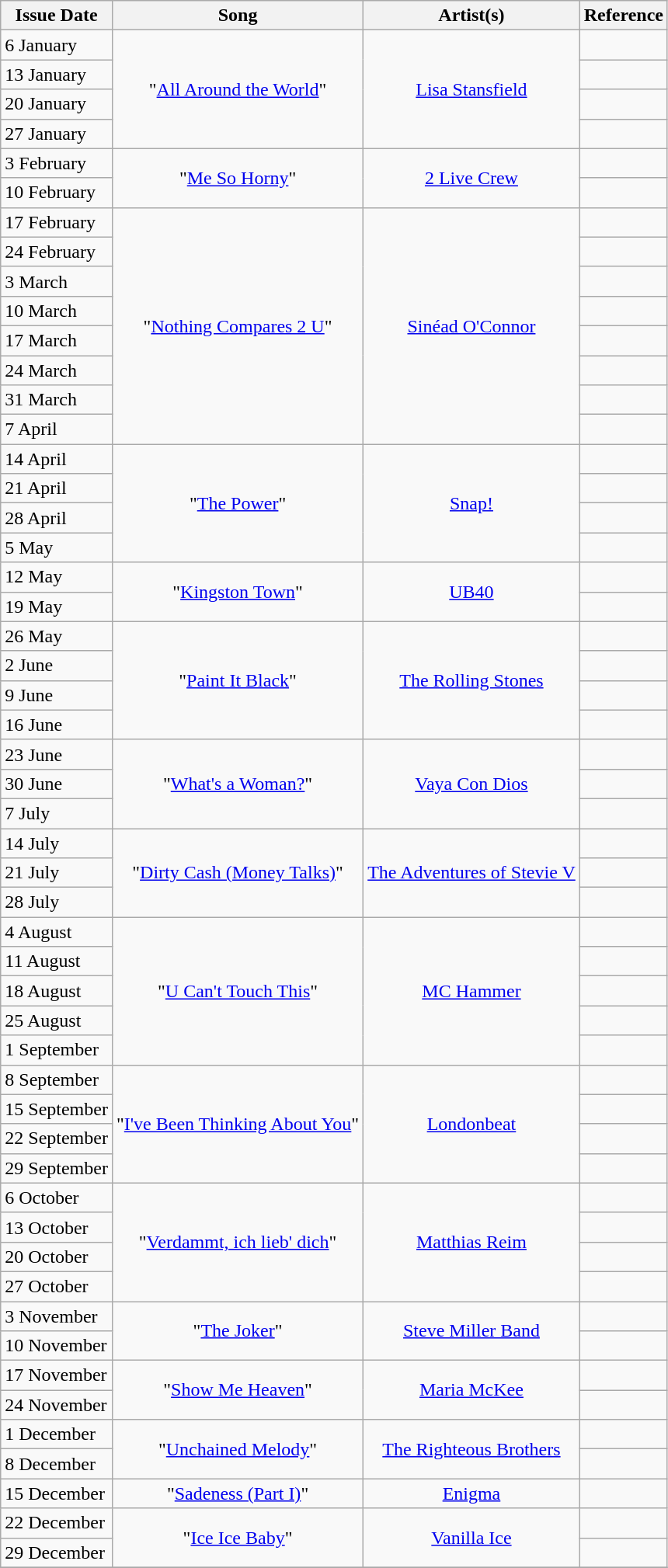<table class="wikitable">
<tr>
<th align="center">Issue Date</th>
<th align="center">Song</th>
<th align="center">Artist(s)</th>
<th align="center">Reference</th>
</tr>
<tr>
<td>6 January</td>
<td align="center" rowspan="4">"<a href='#'>All Around the World</a>"</td>
<td align="center" rowspan="4"><a href='#'>Lisa Stansfield</a></td>
<td align="center"></td>
</tr>
<tr>
<td>13 January</td>
<td align="center"></td>
</tr>
<tr>
<td>20 January</td>
<td align="center"></td>
</tr>
<tr>
<td>27 January</td>
<td align="center"></td>
</tr>
<tr>
<td>3 February</td>
<td align="center" rowspan="2">"<a href='#'>Me So Horny</a>"</td>
<td align="center" rowspan="2"><a href='#'>2 Live Crew</a></td>
<td align="center"></td>
</tr>
<tr>
<td>10 February</td>
<td align="center"></td>
</tr>
<tr>
<td>17 February</td>
<td align="center" rowspan="8">"<a href='#'>Nothing Compares 2 U</a>"</td>
<td align="center" rowspan="8"><a href='#'>Sinéad O'Connor</a></td>
<td align="center"></td>
</tr>
<tr>
<td>24 February</td>
<td align="center"></td>
</tr>
<tr>
<td>3 March</td>
<td align="center"></td>
</tr>
<tr>
<td>10 March</td>
<td align="center"></td>
</tr>
<tr>
<td>17 March</td>
<td align="center"></td>
</tr>
<tr>
<td>24 March</td>
<td align="center"></td>
</tr>
<tr>
<td>31 March</td>
<td align="center"></td>
</tr>
<tr>
<td>7 April</td>
<td align="center"></td>
</tr>
<tr>
<td>14 April</td>
<td align="center" rowspan="4">"<a href='#'>The Power</a>"</td>
<td align="center" rowspan="4"><a href='#'>Snap!</a></td>
<td align="center"></td>
</tr>
<tr>
<td>21 April</td>
<td align="center"></td>
</tr>
<tr>
<td>28 April</td>
<td align="center"></td>
</tr>
<tr>
<td>5 May</td>
<td align="center"></td>
</tr>
<tr>
<td>12 May</td>
<td align="center" rowspan="2">"<a href='#'>Kingston Town</a>"</td>
<td align="center" rowspan="2"><a href='#'>UB40</a></td>
<td align="center"></td>
</tr>
<tr>
<td>19 May</td>
<td align="center"></td>
</tr>
<tr>
<td>26 May</td>
<td align="center" rowspan="4">"<a href='#'>Paint It Black</a>"</td>
<td align="center" rowspan="4"><a href='#'>The Rolling Stones</a></td>
<td align="center"></td>
</tr>
<tr>
<td>2 June</td>
<td align="center"></td>
</tr>
<tr>
<td>9 June</td>
<td align="center"></td>
</tr>
<tr>
<td>16 June</td>
<td align="center"></td>
</tr>
<tr>
<td>23 June</td>
<td align="center" rowspan="3">"<a href='#'>What's a Woman?</a>"</td>
<td align="center" rowspan="3"><a href='#'>Vaya Con Dios</a></td>
<td align="center"></td>
</tr>
<tr>
<td>30 June</td>
<td align="center"></td>
</tr>
<tr>
<td>7 July</td>
<td align="center"></td>
</tr>
<tr>
<td>14 July</td>
<td align="center" rowspan="3">"<a href='#'>Dirty Cash (Money Talks)</a>"</td>
<td align="center" rowspan="3"><a href='#'>The Adventures of Stevie V</a></td>
<td align="center"></td>
</tr>
<tr>
<td>21 July</td>
<td align="center"></td>
</tr>
<tr>
<td>28 July</td>
<td align="center"></td>
</tr>
<tr>
<td>4 August</td>
<td align="center" rowspan="5">"<a href='#'>U Can't Touch This</a>"</td>
<td align="center" rowspan="5"><a href='#'>MC Hammer</a></td>
<td align="center"></td>
</tr>
<tr>
<td>11 August</td>
<td align="center"></td>
</tr>
<tr>
<td>18 August</td>
<td align="center"></td>
</tr>
<tr>
<td>25 August</td>
<td align="center"></td>
</tr>
<tr>
<td>1 September</td>
<td align="center"></td>
</tr>
<tr>
<td>8 September</td>
<td align="center" rowspan="4">"<a href='#'>I've Been Thinking About You</a>"</td>
<td align="center" rowspan="4"><a href='#'>Londonbeat</a></td>
<td align="center"></td>
</tr>
<tr>
<td>15 September</td>
<td align="center"></td>
</tr>
<tr>
<td>22 September</td>
<td align="center"></td>
</tr>
<tr>
<td>29 September</td>
<td align="center"></td>
</tr>
<tr>
<td>6 October</td>
<td align="center" rowspan="4">"<a href='#'>Verdammt, ich lieb' dich</a>"</td>
<td align="center" rowspan="4"><a href='#'>Matthias Reim</a></td>
<td align="center"></td>
</tr>
<tr>
<td>13 October</td>
<td align="center"></td>
</tr>
<tr>
<td>20 October</td>
<td align="center"></td>
</tr>
<tr>
<td>27 October</td>
<td align="center"></td>
</tr>
<tr>
<td>3 November</td>
<td align="center" rowspan="2">"<a href='#'>The Joker</a>"</td>
<td align="center" rowspan="2"><a href='#'>Steve Miller Band</a></td>
<td align="center"></td>
</tr>
<tr>
<td>10 November</td>
<td align="center"></td>
</tr>
<tr>
<td>17 November</td>
<td align="center" rowspan="2">"<a href='#'>Show Me Heaven</a>"</td>
<td align="center" rowspan="2"><a href='#'>Maria McKee</a></td>
<td align="center"></td>
</tr>
<tr>
<td>24 November</td>
<td align="center"></td>
</tr>
<tr>
<td>1 December</td>
<td align="center" rowspan="2">"<a href='#'>Unchained Melody</a>"</td>
<td align="center" rowspan="2"><a href='#'>The Righteous Brothers</a></td>
<td align="center"></td>
</tr>
<tr>
<td>8 December</td>
<td align="center"></td>
</tr>
<tr>
<td>15 December</td>
<td align="center">"<a href='#'>Sadeness (Part I)</a>"</td>
<td align="center"><a href='#'>Enigma</a></td>
<td align="center"></td>
</tr>
<tr>
<td>22 December</td>
<td align="center" rowspan="2">"<a href='#'>Ice Ice Baby</a>"</td>
<td align="center" rowspan="2"><a href='#'>Vanilla Ice</a></td>
<td align="center"></td>
</tr>
<tr>
<td>29 December</td>
<td align="center"></td>
</tr>
<tr>
</tr>
</table>
